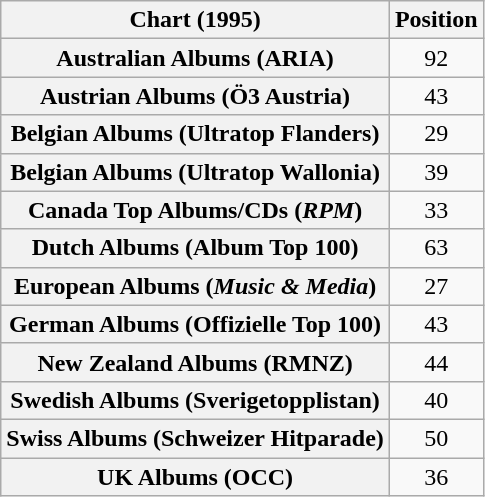<table class="wikitable sortable plainrowheaders" style="text-align:center">
<tr>
<th scope="col">Chart (1995)</th>
<th scope="col">Position</th>
</tr>
<tr>
<th scope="row">Australian Albums (ARIA)</th>
<td>92</td>
</tr>
<tr>
<th scope="row">Austrian Albums (Ö3 Austria)</th>
<td>43</td>
</tr>
<tr>
<th scope="row">Belgian Albums (Ultratop Flanders)</th>
<td>29</td>
</tr>
<tr>
<th scope="row">Belgian Albums (Ultratop Wallonia)</th>
<td>39</td>
</tr>
<tr>
<th scope="row">Canada Top Albums/CDs (<em>RPM</em>)</th>
<td>33</td>
</tr>
<tr>
<th scope="row">Dutch Albums (Album Top 100)</th>
<td>63</td>
</tr>
<tr>
<th scope="row">European Albums (<em>Music & Media</em>)</th>
<td>27</td>
</tr>
<tr>
<th scope="row">German Albums (Offizielle Top 100)</th>
<td>43</td>
</tr>
<tr>
<th scope="row">New Zealand Albums (RMNZ)</th>
<td>44</td>
</tr>
<tr>
<th scope="row">Swedish Albums (Sverigetopplistan)</th>
<td>40</td>
</tr>
<tr>
<th scope="row">Swiss Albums (Schweizer Hitparade)</th>
<td>50</td>
</tr>
<tr>
<th scope="row">UK Albums (OCC)</th>
<td>36</td>
</tr>
</table>
